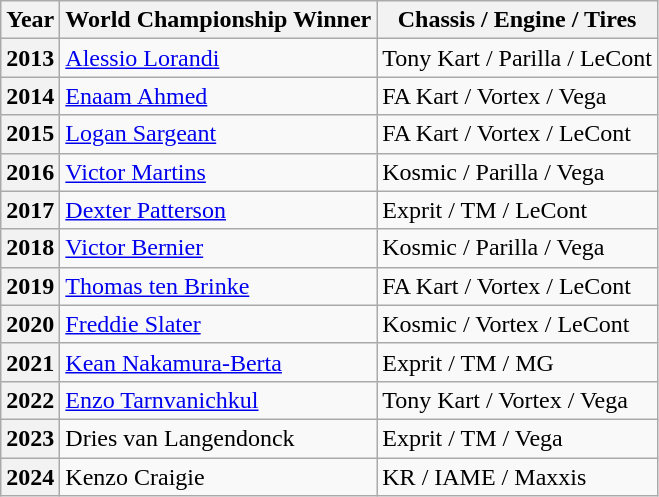<table class="wikitable">
<tr>
<th>Year</th>
<th>World Championship Winner </th>
<th>Chassis / Engine / Tires</th>
</tr>
<tr>
<th>2013</th>
<td> <a href='#'>Alessio Lorandi</a></td>
<td>Tony Kart / Parilla / LeCont</td>
</tr>
<tr>
<th>2014</th>
<td> <a href='#'>Enaam Ahmed</a></td>
<td>FA Kart / Vortex / Vega</td>
</tr>
<tr>
<th>2015</th>
<td> <a href='#'>Logan Sargeant</a></td>
<td>FA Kart / Vortex / LeCont</td>
</tr>
<tr>
<th>2016</th>
<td> <a href='#'>Victor Martins</a></td>
<td>Kosmic / Parilla / Vega</td>
</tr>
<tr>
<th>2017</th>
<td> <a href='#'>Dexter Patterson</a></td>
<td>Exprit / TM / LeCont</td>
</tr>
<tr>
<th>2018</th>
<td> <a href='#'>Victor Bernier</a></td>
<td>Kosmic / Parilla / Vega</td>
</tr>
<tr>
<th>2019</th>
<td> <a href='#'>Thomas ten Brinke</a></td>
<td>FA Kart / Vortex / LeCont</td>
</tr>
<tr>
<th>2020</th>
<td> <a href='#'>Freddie Slater</a></td>
<td>Kosmic / Vortex / LeCont</td>
</tr>
<tr>
<th>2021</th>
<td> <a href='#'>Kean Nakamura-Berta</a></td>
<td>Exprit / TM / MG</td>
</tr>
<tr>
<th>2022</th>
<td> <a href='#'>Enzo Tarnvanichkul</a></td>
<td>Tony Kart / Vortex / Vega</td>
</tr>
<tr>
<th>2023</th>
<td> Dries van Langendonck</td>
<td>Exprit / TM / Vega</td>
</tr>
<tr>
<th>2024</th>
<td> Kenzo Craigie</td>
<td>KR / IAME / Maxxis</td>
</tr>
</table>
